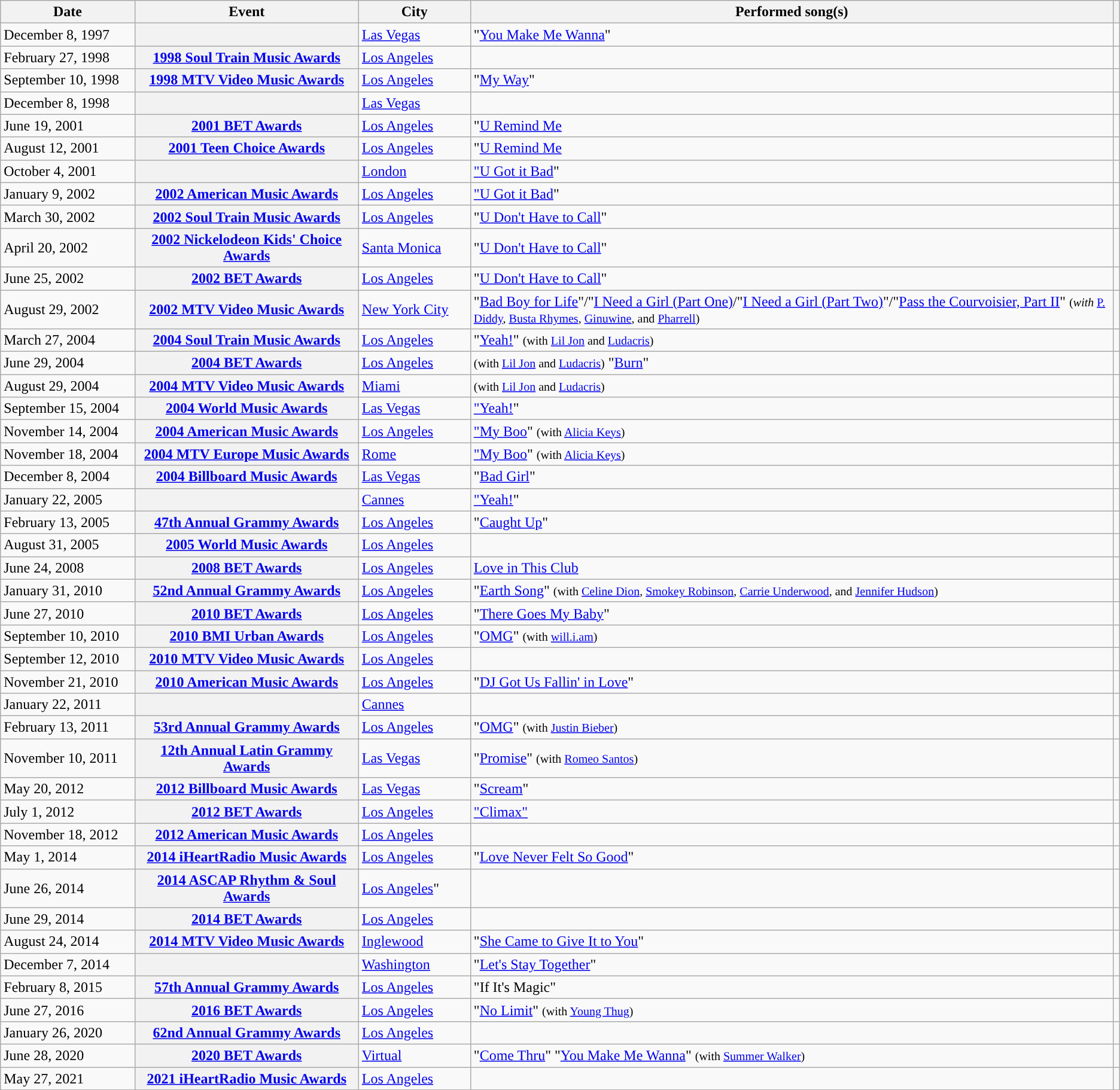<table class="wikitable sortable plainrowheaders">
<tr>
<th style="width:12%;">Date</th>
<th style="width:20%;">Event</th>
<th style="width:10%;">City</th>
<th>Performed song(s)</th>
<th scope="col" class="unsortable"></th>
</tr>
<tr>
<td>December 8, 1997</td>
<th scope="row"></th>
<td><a href='#'>Las Vegas</a></td>
<td>"<a href='#'>You Make Me Wanna</a>"</td>
<td style="text-align:center;"></td>
</tr>
<tr>
<td>February 27, 1998</td>
<th scope="row"><a href='#'>1998 Soul Train Music Awards</a></th>
<td><a href='#'>Los Angeles</a></td>
<td></td>
<td style="text-align:center;"></td>
</tr>
<tr>
<td>September 10, 1998</td>
<th scope="row"><a href='#'>1998 MTV Video Music Awards</a></th>
<td><a href='#'>Los Angeles</a></td>
<td>"<a href='#'>My Way</a>"</td>
<td style="text-align:center;"></td>
</tr>
<tr>
<td>December 8, 1998</td>
<th scope="row"></th>
<td><a href='#'>Las Vegas</a></td>
<td></td>
<td style="text-align:center;"></td>
</tr>
<tr>
<td>June 19, 2001</td>
<th scope="row"><a href='#'>2001 BET Awards</a></th>
<td><a href='#'>Los Angeles</a></td>
<td>"<a href='#'>U Remind Me</a></td>
<td style="text-align:center;"></td>
</tr>
<tr>
<td>August 12, 2001</td>
<th scope="row"><a href='#'>2001 Teen Choice Awards</a></th>
<td><a href='#'>Los Angeles</a></td>
<td>"<a href='#'>U Remind Me</a></td>
<td style="text-align:center;"></td>
</tr>
<tr>
<td>October 4, 2001</td>
<th scope="row"></th>
<td><a href='#'>London</a></td>
<td><a href='#'>"U Got it Bad</a>"</td>
<td style="text-align:center;"></td>
</tr>
<tr>
<td>January 9, 2002</td>
<th scope="row"><a href='#'>2002 American Music Awards</a></th>
<td><a href='#'>Los Angeles</a></td>
<td><a href='#'>"U Got it Bad</a>"</td>
<td style="text-align:center;"></td>
</tr>
<tr>
<td>March 30, 2002</td>
<th scope="row"><a href='#'>2002 Soul Train Music Awards</a></th>
<td><a href='#'>Los Angeles</a></td>
<td>"<a href='#'>U Don't Have to Call</a>"</td>
<td style="text-align:center;"></td>
</tr>
<tr>
<td>April 20, 2002</td>
<th scope="row"><a href='#'>2002 Nickelodeon Kids' Choice Awards</a></th>
<td><a href='#'>Santa Monica</a></td>
<td>"<a href='#'>U Don't Have to Call</a>"</td>
<td style="text-align:center;"></td>
</tr>
<tr>
<td>June 25, 2002</td>
<th scope="row"><a href='#'>2002 BET Awards</a></th>
<td><a href='#'>Los Angeles</a></td>
<td>"<a href='#'>U Don't Have to Call</a>"</td>
<td style="text-align:center;"></td>
</tr>
<tr>
<td>August 29, 2002</td>
<th scope="row"><a href='#'>2002 MTV Video Music Awards</a></th>
<td><a href='#'>New York City</a></td>
<td>"<a href='#'>Bad Boy for Life</a>"/"<a href='#'>I Need a Girl (Part One)</a>/"<a href='#'>I Need a Girl (Part Two)</a>"/"<a href='#'>Pass the Courvoisier, Part II</a>"  <small>(<em>with</em> <a href='#'>P. Diddy</a>, <a href='#'>Busta Rhymes</a>, <a href='#'>Ginuwine</a>, and <a href='#'>Pharrell</a>)</small></td>
<td style="text-align:center;"></td>
</tr>
<tr>
<td>March 27, 2004</td>
<th scope="row"><a href='#'>2004 Soul Train Music Awards</a></th>
<td><a href='#'>Los Angeles</a></td>
<td>"<a href='#'>Yeah!</a>" <small>(with <a href='#'>Lil Jon</a> and <a href='#'>Ludacris</a>)</small></td>
<td style="text-align:center;"></td>
</tr>
<tr>
<td>June 29, 2004</td>
<th scope="row"><a href='#'>2004 BET Awards</a></th>
<td><a href='#'>Los Angeles</a></td>
<td><small>(with <a href='#'>Lil Jon</a> and <a href='#'>Ludacris</a>)</small>   "<a href='#'>Burn</a>"</td>
<td style="text-align:center;"></td>
</tr>
<tr>
<td>August 29, 2004</td>
<th scope="row"><a href='#'>2004 MTV Video Music Awards</a></th>
<td><a href='#'>Miami</a></td>
<td> <small>(with <a href='#'>Lil Jon</a> and <a href='#'>Ludacris</a>)</small></td>
<td style="text-align:center;"></td>
</tr>
<tr>
<td>September 15, 2004</td>
<th scope="row"><a href='#'>2004 World Music Awards</a></th>
<td><a href='#'>Las Vegas</a></td>
<td><a href='#'>"Yeah!</a>"</td>
<td style="text-align:center;"></td>
</tr>
<tr>
<td>November 14, 2004</td>
<th scope="row"><a href='#'>2004 American Music Awards</a></th>
<td><a href='#'>Los Angeles</a></td>
<td><a href='#'>"My Boo</a>" <small>(with   <a href='#'>Alicia Keys</a>)</small></td>
<td style="text-align:center;"></td>
</tr>
<tr>
<td>November 18, 2004</td>
<th scope="row"><a href='#'>2004 MTV Europe Music Awards</a></th>
<td><a href='#'>Rome</a></td>
<td><a href='#'>"My Boo</a>" <small>(with   <a href='#'>Alicia Keys</a>)</small></td>
<td style="text-align:center;"></td>
</tr>
<tr>
<td>December 8, 2004</td>
<th scope="row"><a href='#'>2004 Billboard Music Awards</a></th>
<td><a href='#'>Las Vegas</a></td>
<td>"<a href='#'>Bad Girl</a>"</td>
<td style="text-align:center;"></td>
</tr>
<tr>
<td>January 22, 2005</td>
<th scope="row"></th>
<td><a href='#'>Cannes</a></td>
<td><a href='#'>"Yeah!</a>"</td>
<td style="text-align:center;"></td>
</tr>
<tr>
<td>February 13, 2005</td>
<th scope="row"><a href='#'>47th Annual Grammy Awards</a></th>
<td><a href='#'>Los Angeles</a></td>
<td>"<a href='#'>Caught Up</a>"</td>
<td style="text-align:center;"></td>
</tr>
<tr>
<td>August 31, 2005</td>
<th scope="row"><a href='#'>2005 World Music Awards</a></th>
<td><a href='#'>Los Angeles</a></td>
<td></td>
<td></td>
</tr>
<tr>
<td>June 24, 2008</td>
<th scope="row"><a href='#'>2008 BET Awards</a></th>
<td><a href='#'>Los Angeles</a></td>
<td><a href='#'>Love in This Club</a></td>
<td style="text-align:center;"></td>
</tr>
<tr>
<td>January 31, 2010</td>
<th scope="row"><a href='#'>52nd Annual Grammy Awards</a></th>
<td><a href='#'>Los Angeles</a></td>
<td>"<a href='#'>Earth Song</a>" <small>(with <a href='#'>Celine Dion</a>, <a href='#'>Smokey Robinson</a>, <a href='#'>Carrie Underwood</a>, and <a href='#'>Jennifer Hudson</a>)</small></td>
<td></td>
</tr>
<tr>
<td>June 27, 2010</td>
<th scope="row"><a href='#'>2010 BET Awards</a></th>
<td><a href='#'>Los Angeles</a></td>
<td>"<a href='#'>There Goes My Baby</a>"</td>
<td style="text-align:center;"></td>
</tr>
<tr>
<td>September 10, 2010</td>
<th scope="row"><a href='#'>2010 BMI Urban Awards</a></th>
<td><a href='#'>Los Angeles</a></td>
<td>"<a href='#'>OMG</a>" <small>(with <a href='#'>will.i.am</a>) </small></td>
<td style="text-align:center;"></td>
</tr>
<tr>
<td>September 12, 2010</td>
<th scope="row"><a href='#'>2010 MTV Video Music Awards</a></th>
<td><a href='#'>Los Angeles</a></td>
<td></td>
<td style="text-align:center;"></td>
</tr>
<tr>
<td>November 21, 2010</td>
<th scope="row"><a href='#'>2010 American Music Awards</a></th>
<td><a href='#'>Los Angeles</a></td>
<td>"<a href='#'>DJ Got Us Fallin' in Love</a>"</td>
<td style="text-align:center;"></td>
</tr>
<tr>
<td>January 22, 2011</td>
<th scope="row"></th>
<td><a href='#'>Cannes</a></td>
<td></td>
<td style="text-align:center;"></td>
</tr>
<tr>
<td>February 13, 2011</td>
<th scope="row"><a href='#'>53rd Annual Grammy Awards</a></th>
<td><a href='#'>Los Angeles</a></td>
<td>"<a href='#'>OMG</a>" <small>(with <a href='#'>Justin Bieber</a>) </small></td>
<td style="text-align:center;"></td>
</tr>
<tr>
<td>November 10, 2011</td>
<th scope="row"><a href='#'>12th Annual Latin Grammy Awards</a></th>
<td><a href='#'>Las Vegas</a></td>
<td>"<a href='#'>Promise</a>" <small>(with <a href='#'>Romeo Santos</a>) </small></td>
<td style="text-align:center;"></td>
</tr>
<tr>
<td>May 20, 2012</td>
<th scope="row"><a href='#'>2012 Billboard Music Awards</a></th>
<td><a href='#'>Las Vegas</a></td>
<td>"<a href='#'>Scream</a>"</td>
<td style="text-align:center;"></td>
</tr>
<tr>
<td>July 1, 2012</td>
<th scope="row"><a href='#'>2012 BET Awards</a></th>
<td><a href='#'>Los Angeles</a></td>
<td><a href='#'>"Climax"</a></td>
<td style="text-align:center;"></td>
</tr>
<tr>
<td>November 18, 2012</td>
<th scope="row"><a href='#'>2012 American Music Awards</a></th>
<td><a href='#'>Los Angeles</a></td>
<td></td>
<td style="text-align:center;"></td>
</tr>
<tr>
<td>May 1, 2014</td>
<th scope="row"><a href='#'>2014 iHeartRadio Music Awards</a></th>
<td><a href='#'>Los Angeles</a></td>
<td>"<a href='#'>Love Never Felt So Good</a>"</td>
<td style="text-align:center;"></td>
</tr>
<tr>
<td>June 26, 2014</td>
<th scope="row"><a href='#'>2014 ASCAP Rhythm & Soul Awards</a></th>
<td><a href='#'>Los Angeles</a>"</td>
<td></td>
<td style="text-align:center;"></td>
</tr>
<tr>
<td>June 29, 2014</td>
<th scope="row"><a href='#'>2014 BET Awards</a></th>
<td><a href='#'>Los Angeles</a></td>
<td></td>
<td style="text-align:center;"></td>
</tr>
<tr>
<td>August 24, 2014</td>
<th scope="row"><a href='#'>2014 MTV Video Music Awards</a></th>
<td><a href='#'>Inglewood</a></td>
<td>"<a href='#'>She Came to Give It to You</a>"</td>
<td style="text-align:center;"></td>
</tr>
<tr>
<td>December 7, 2014</td>
<th scope="row"></th>
<td><a href='#'>Washington</a></td>
<td>"<a href='#'>Let's Stay Together</a>"</td>
<td style="text-align:center;"></td>
</tr>
<tr>
<td>February 8, 2015</td>
<th scope="row"><a href='#'>57th Annual Grammy Awards</a></th>
<td><a href='#'>Los Angeles</a></td>
<td>"If It's Magic"</td>
<td></td>
</tr>
<tr>
<td>June 27, 2016</td>
<th scope="row"><a href='#'>2016 BET Awards</a></th>
<td><a href='#'>Los Angeles</a></td>
<td>"<a href='#'>No Limit</a>" <small>(with <a href='#'>Young Thug</a>)</small></td>
<td style="text-align:center;"></td>
</tr>
<tr>
<td>January 26, 2020</td>
<th scope="row"><a href='#'>62nd Annual Grammy Awards</a></th>
<td><a href='#'>Los Angeles</a></td>
<td></td>
<td style="text-align:center;"></td>
</tr>
<tr>
<td>June 28, 2020</td>
<th scope="row"><a href='#'>2020 BET Awards</a></th>
<td><a href='#'>Virtual</a></td>
<td>"<a href='#'>Come Thru</a>" "<a href='#'>You Make Me Wanna</a>" <small>(with <a href='#'>Summer Walker</a>)</small></td>
<td style="text-align:center;"></td>
</tr>
<tr>
<td>May 27, 2021</td>
<th scope="row"><a href='#'>2021 iHeartRadio Music Awards</a></th>
<td><a href='#'>Los Angeles</a></td>
<td></td>
<td style="text-align:center;"></td>
</tr>
</table>
